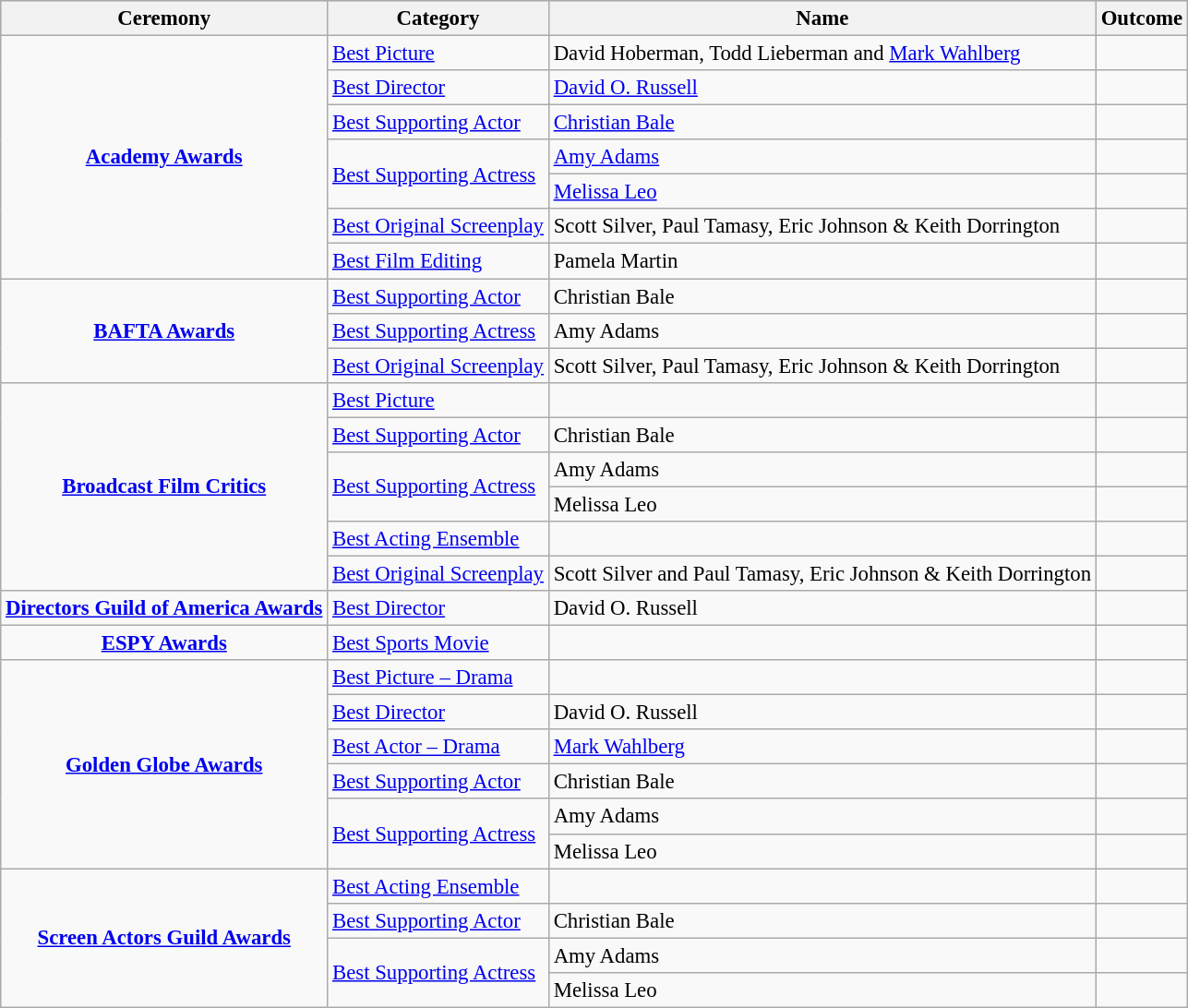<table class="wikitable" style="font-size:95%">
<tr style="background:#ccc; text-align:center;">
<th>Ceremony</th>
<th>Category</th>
<th>Name</th>
<th>Outcome</th>
</tr>
<tr>
<td rowspan=7 style="text-align:center;"><strong><a href='#'>Academy Awards</a></strong></td>
<td><a href='#'>Best Picture</a></td>
<td>David Hoberman, Todd Lieberman and <a href='#'>Mark Wahlberg</a></td>
<td></td>
</tr>
<tr>
<td><a href='#'>Best Director</a></td>
<td><a href='#'>David O. Russell</a></td>
<td></td>
</tr>
<tr>
<td><a href='#'>Best Supporting Actor</a></td>
<td><a href='#'>Christian Bale</a></td>
<td></td>
</tr>
<tr>
<td rowspan=2><a href='#'>Best Supporting Actress</a></td>
<td><a href='#'>Amy Adams</a></td>
<td></td>
</tr>
<tr>
<td><a href='#'>Melissa Leo</a></td>
<td></td>
</tr>
<tr>
<td><a href='#'>Best Original Screenplay</a></td>
<td>Scott Silver, Paul Tamasy, Eric Johnson & Keith Dorrington</td>
<td></td>
</tr>
<tr>
<td><a href='#'>Best Film Editing</a></td>
<td>Pamela Martin</td>
<td></td>
</tr>
<tr>
<td rowspan=3 style="text-align:center;"><strong><a href='#'>BAFTA Awards</a></strong></td>
<td><a href='#'>Best Supporting Actor</a></td>
<td>Christian Bale</td>
<td></td>
</tr>
<tr>
<td><a href='#'>Best Supporting Actress</a></td>
<td>Amy Adams</td>
<td></td>
</tr>
<tr>
<td><a href='#'>Best Original Screenplay</a></td>
<td>Scott Silver, Paul Tamasy, Eric Johnson & Keith Dorrington</td>
<td></td>
</tr>
<tr>
<td rowspan=6 style="text-align:center;"><strong><a href='#'>Broadcast Film Critics</a></strong></td>
<td><a href='#'>Best Picture</a></td>
<td></td>
<td></td>
</tr>
<tr>
<td><a href='#'>Best Supporting Actor</a></td>
<td>Christian Bale</td>
<td></td>
</tr>
<tr>
<td rowspan=2><a href='#'>Best Supporting Actress</a></td>
<td>Amy Adams</td>
<td></td>
</tr>
<tr>
<td>Melissa Leo</td>
<td></td>
</tr>
<tr>
<td><a href='#'>Best Acting Ensemble</a></td>
<td></td>
<td></td>
</tr>
<tr>
<td><a href='#'>Best Original Screenplay</a></td>
<td>Scott Silver and Paul Tamasy, Eric Johnson & Keith Dorrington</td>
<td></td>
</tr>
<tr>
<td style="text-align:center;"><strong><a href='#'>Directors Guild of America Awards</a></strong></td>
<td><a href='#'>Best Director</a></td>
<td>David O. Russell</td>
<td></td>
</tr>
<tr>
<td style="text-align:center;"><strong><a href='#'>ESPY Awards</a></strong></td>
<td><a href='#'>Best Sports Movie</a></td>
<td></td>
<td></td>
</tr>
<tr>
<td rowspan=6 style="text-align:center;"><strong><a href='#'>Golden Globe Awards</a></strong></td>
<td><a href='#'>Best Picture – Drama</a></td>
<td></td>
<td></td>
</tr>
<tr>
<td><a href='#'>Best Director</a></td>
<td>David O. Russell</td>
<td></td>
</tr>
<tr>
<td><a href='#'>Best Actor – Drama</a></td>
<td><a href='#'>Mark Wahlberg</a></td>
<td></td>
</tr>
<tr>
<td><a href='#'>Best Supporting Actor</a></td>
<td>Christian Bale</td>
<td></td>
</tr>
<tr>
<td rowspan=2><a href='#'>Best Supporting Actress</a></td>
<td>Amy Adams</td>
<td></td>
</tr>
<tr>
<td>Melissa Leo</td>
<td></td>
</tr>
<tr>
<td rowspan=4 style="text-align:center;"><strong><a href='#'>Screen Actors Guild Awards</a></strong></td>
<td><a href='#'>Best Acting Ensemble</a></td>
<td></td>
<td></td>
</tr>
<tr>
<td><a href='#'>Best Supporting Actor</a></td>
<td>Christian Bale</td>
<td></td>
</tr>
<tr>
<td rowspan=2><a href='#'>Best Supporting Actress</a></td>
<td>Amy Adams</td>
<td></td>
</tr>
<tr>
<td>Melissa Leo</td>
<td></td>
</tr>
</table>
